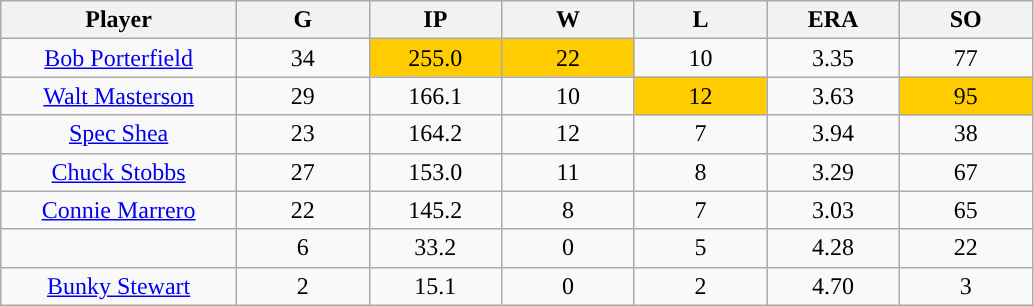<table class="wikitable sortable">
<tr>
<th bgcolor="#DDDDFF" width="16%">Player</th>
<th bgcolor="#DDDDFF" width="9%">G</th>
<th bgcolor="#DDDDFF" width="9%">IP</th>
<th bgcolor="#DDDDFF" width="9%">W</th>
<th bgcolor="#DDDDFF" width="9%">L</th>
<th bgcolor="#DDDDFF" width="9%">ERA</th>
<th bgcolor="#DDDDFF" width="9%">SO</th>
</tr>
<tr align="center">
<td><a href='#'>Bob Porterfield</a></td>
<td>34</td>
<td style="background:#fc0;">255.0</td>
<td style="background:#fc0;">22</td>
<td>10</td>
<td>3.35</td>
<td>77</td>
</tr>
<tr align="center">
<td><a href='#'>Walt Masterson</a></td>
<td>29</td>
<td>166.1</td>
<td>10</td>
<td style="background:#fc0;">12</td>
<td>3.63</td>
<td style="background:#fc0;">95</td>
</tr>
<tr align="center">
<td><a href='#'>Spec Shea</a></td>
<td>23</td>
<td>164.2</td>
<td>12</td>
<td>7</td>
<td>3.94</td>
<td>38</td>
</tr>
<tr align="center">
<td><a href='#'>Chuck Stobbs</a></td>
<td>27</td>
<td>153.0</td>
<td>11</td>
<td>8</td>
<td>3.29</td>
<td>67</td>
</tr>
<tr align="center">
<td><a href='#'>Connie Marrero</a></td>
<td>22</td>
<td>145.2</td>
<td>8</td>
<td>7</td>
<td>3.03</td>
<td>65</td>
</tr>
<tr align="center">
<td></td>
<td>6</td>
<td>33.2</td>
<td>0</td>
<td>5</td>
<td>4.28</td>
<td>22</td>
</tr>
<tr align="center">
<td><a href='#'>Bunky Stewart</a></td>
<td>2</td>
<td>15.1</td>
<td>0</td>
<td>2</td>
<td>4.70</td>
<td>3</td>
</tr>
</table>
